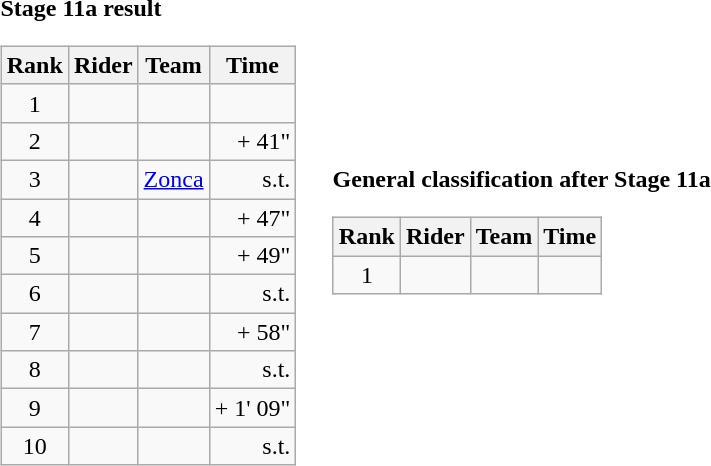<table>
<tr>
<td><strong>Stage 11a result</strong><br><table class="wikitable">
<tr>
<th scope="col">Rank</th>
<th scope="col">Rider</th>
<th scope="col">Team</th>
<th scope="col">Time</th>
</tr>
<tr>
<td style="text-align:center;">1</td>
<td></td>
<td></td>
<td style="text-align:right;"></td>
</tr>
<tr>
<td style="text-align:center;">2</td>
<td></td>
<td></td>
<td style="text-align:right;">+ 41"</td>
</tr>
<tr>
<td style="text-align:center;">3</td>
<td></td>
<td><a href='#'>Zonca</a></td>
<td style="text-align:right;">s.t.</td>
</tr>
<tr>
<td style="text-align:center;">4</td>
<td></td>
<td></td>
<td style="text-align:right;">+ 47"</td>
</tr>
<tr>
<td style="text-align:center;">5</td>
<td></td>
<td></td>
<td style="text-align:right;">+ 49"</td>
</tr>
<tr>
<td style="text-align:center;">6</td>
<td></td>
<td></td>
<td style="text-align:right;">s.t.</td>
</tr>
<tr>
<td style="text-align:center;">7</td>
<td></td>
<td></td>
<td style="text-align:right;">+ 58"</td>
</tr>
<tr>
<td style="text-align:center;">8</td>
<td></td>
<td></td>
<td style="text-align:right;">s.t.</td>
</tr>
<tr>
<td style="text-align:center;">9</td>
<td></td>
<td></td>
<td style="text-align:right;">+ 1' 09"</td>
</tr>
<tr>
<td style="text-align:center;">10</td>
<td></td>
<td></td>
<td style="text-align:right;">s.t.</td>
</tr>
</table>
</td>
<td></td>
<td><strong>General classification after Stage 11a</strong><br><table class="wikitable">
<tr>
<th scope="col">Rank</th>
<th scope="col">Rider</th>
<th scope="col">Team</th>
<th scope="col">Time</th>
</tr>
<tr>
<td style="text-align:center;">1</td>
<td></td>
<td></td>
<td style="text-align:right;"></td>
</tr>
</table>
</td>
</tr>
</table>
